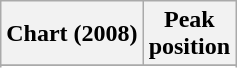<table class="wikitable">
<tr>
<th align="left">Chart (2008)</th>
<th align="center">Peak<br>position</th>
</tr>
<tr>
</tr>
<tr>
</tr>
</table>
